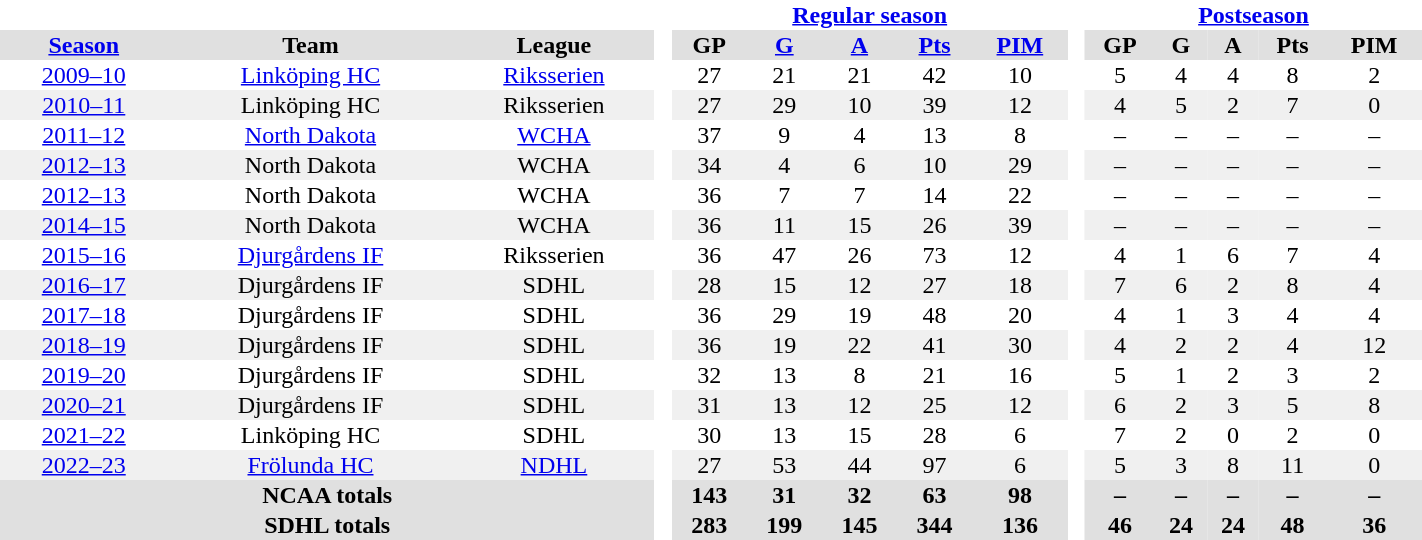<table border="0" cellpadding="1" cellspacing="0" width="75%" style="text-align:center">
<tr>
<th colspan="3" bgcolor="#ffffff"> </th>
<th rowspan="99" bgcolor="#ffffff"> </th>
<th colspan="5"><a href='#'>Regular season</a></th>
<th rowspan="99" bgcolor="#ffffff"> </th>
<th colspan="5"><a href='#'>Postseason</a></th>
</tr>
<tr bgcolor="#e0e0e0">
<th><a href='#'>Season</a></th>
<th>Team</th>
<th>League</th>
<th>GP</th>
<th><a href='#'>G</a></th>
<th><a href='#'>A</a></th>
<th><a href='#'>Pts</a></th>
<th><a href='#'>PIM</a></th>
<th>GP</th>
<th>G</th>
<th>A</th>
<th>Pts</th>
<th>PIM</th>
</tr>
<tr>
<td><a href='#'>2009–10</a></td>
<td><a href='#'>Linköping HC</a></td>
<td><a href='#'>Riksserien</a></td>
<td>27</td>
<td>21</td>
<td>21</td>
<td>42</td>
<td>10</td>
<td>5</td>
<td>4</td>
<td>4</td>
<td>8</td>
<td>2</td>
</tr>
<tr bgcolor="#f0f0f0">
<td><a href='#'>2010–11</a></td>
<td>Linköping HC</td>
<td>Riksserien</td>
<td>27</td>
<td>29</td>
<td>10</td>
<td>39</td>
<td>12</td>
<td>4</td>
<td>5</td>
<td>2</td>
<td>7</td>
<td>0</td>
</tr>
<tr>
<td><a href='#'>2011–12</a></td>
<td><a href='#'>North Dakota</a></td>
<td><a href='#'>WCHA</a></td>
<td>37</td>
<td>9</td>
<td>4</td>
<td>13</td>
<td>8</td>
<td>–</td>
<td>–</td>
<td>–</td>
<td>–</td>
<td>–</td>
</tr>
<tr bgcolor="#f0f0f0">
<td><a href='#'>2012–13</a></td>
<td>North Dakota</td>
<td>WCHA</td>
<td>34</td>
<td>4</td>
<td>6</td>
<td>10</td>
<td>29</td>
<td>–</td>
<td>–</td>
<td>–</td>
<td>–</td>
<td>–</td>
</tr>
<tr>
<td><a href='#'>2012–13</a></td>
<td>North Dakota</td>
<td>WCHA</td>
<td>36</td>
<td>7</td>
<td>7</td>
<td>14</td>
<td>22</td>
<td>–</td>
<td>–</td>
<td>–</td>
<td>–</td>
<td>–</td>
</tr>
<tr bgcolor="#f0f0f0">
<td><a href='#'>2014–15</a></td>
<td>North Dakota</td>
<td>WCHA</td>
<td>36</td>
<td>11</td>
<td>15</td>
<td>26</td>
<td>39</td>
<td>–</td>
<td>–</td>
<td>–</td>
<td>–</td>
<td>–</td>
</tr>
<tr>
<td><a href='#'>2015–16</a></td>
<td><a href='#'>Djurgårdens IF</a></td>
<td>Riksserien</td>
<td>36</td>
<td>47</td>
<td>26</td>
<td>73</td>
<td>12</td>
<td>4</td>
<td>1</td>
<td>6</td>
<td>7</td>
<td>4</td>
</tr>
<tr bgcolor="#f0f0f0">
<td><a href='#'>2016–17</a></td>
<td>Djurgårdens IF</td>
<td>SDHL</td>
<td>28</td>
<td>15</td>
<td>12</td>
<td>27</td>
<td>18</td>
<td>7</td>
<td>6</td>
<td>2</td>
<td>8</td>
<td>4</td>
</tr>
<tr>
<td><a href='#'>2017–18</a></td>
<td>Djurgårdens IF</td>
<td>SDHL</td>
<td>36</td>
<td>29</td>
<td>19</td>
<td>48</td>
<td>20</td>
<td>4</td>
<td>1</td>
<td>3</td>
<td>4</td>
<td>4</td>
</tr>
<tr bgcolor="#f0f0f0">
<td><a href='#'>2018–19</a></td>
<td>Djurgårdens IF</td>
<td>SDHL</td>
<td>36</td>
<td>19</td>
<td>22</td>
<td>41</td>
<td>30</td>
<td>4</td>
<td>2</td>
<td>2</td>
<td>4</td>
<td>12</td>
</tr>
<tr>
<td><a href='#'>2019–20</a></td>
<td>Djurgårdens IF</td>
<td>SDHL</td>
<td>32</td>
<td>13</td>
<td>8</td>
<td>21</td>
<td>16</td>
<td>5</td>
<td>1</td>
<td>2</td>
<td>3</td>
<td>2</td>
</tr>
<tr bgcolor="#f0f0f0">
<td><a href='#'>2020–21</a></td>
<td>Djurgårdens IF</td>
<td>SDHL</td>
<td>31</td>
<td>13</td>
<td>12</td>
<td>25</td>
<td>12</td>
<td>6</td>
<td>2</td>
<td>3</td>
<td>5</td>
<td>8</td>
</tr>
<tr>
<td><a href='#'>2021–22</a></td>
<td>Linköping HC</td>
<td>SDHL</td>
<td>30</td>
<td>13</td>
<td>15</td>
<td>28</td>
<td>6</td>
<td>7</td>
<td>2</td>
<td>0</td>
<td>2</td>
<td>0</td>
</tr>
<tr bgcolor="#f0f0f0">
<td><a href='#'>2022–23</a></td>
<td><a href='#'>Frölunda HC</a></td>
<td><a href='#'>NDHL</a></td>
<td>27</td>
<td>53</td>
<td>44</td>
<td>97</td>
<td>6</td>
<td>5</td>
<td>3</td>
<td>8</td>
<td>11</td>
<td>0</td>
</tr>
<tr bgcolor="#e0e0e0">
<th colspan="3">NCAA totals</th>
<th>143</th>
<th>31</th>
<th>32</th>
<th>63</th>
<th>98</th>
<th>–</th>
<th>–</th>
<th>–</th>
<th>–</th>
<th>–</th>
</tr>
<tr bgcolor="#e0e0e0">
<th colspan="3">SDHL totals</th>
<th>283</th>
<th>199</th>
<th>145</th>
<th>344</th>
<th>136</th>
<th>46</th>
<th>24</th>
<th>24</th>
<th>48</th>
<th>36</th>
</tr>
</table>
